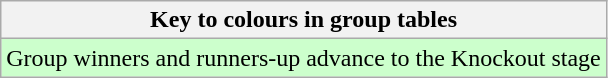<table class="wikitable">
<tr>
<th>Key to colours in group tables</th>
</tr>
<tr bgcolor=#ccffcc>
<td>Group winners and runners-up advance to the Knockout stage</td>
</tr>
</table>
